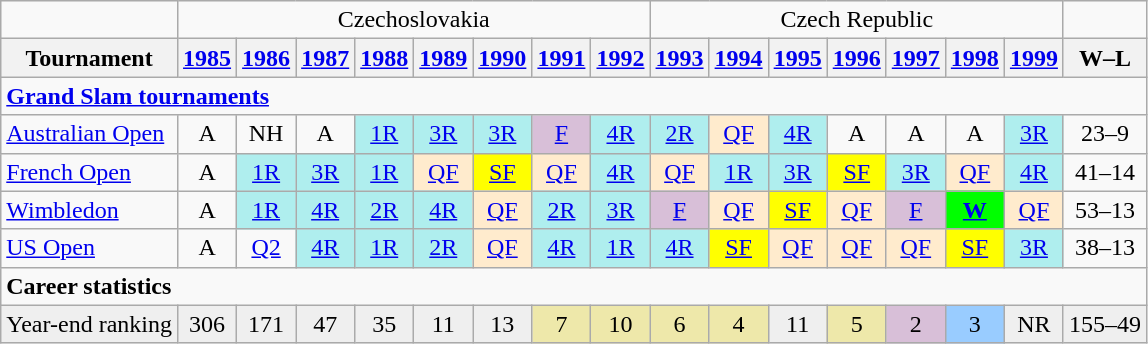<table class=wikitable style=text-align:center;>
<tr>
<td colspan=1></td>
<td colspan=8>Czechoslovakia</td>
<td colspan=7>Czech Republic</td>
<td colspan=1></td>
</tr>
<tr>
<th>Tournament</th>
<th><a href='#'>1985</a></th>
<th><a href='#'>1986</a></th>
<th><a href='#'>1987</a></th>
<th><a href='#'>1988</a></th>
<th><a href='#'>1989</a></th>
<th><a href='#'>1990</a></th>
<th><a href='#'>1991</a></th>
<th><a href='#'>1992</a></th>
<th><a href='#'>1993</a></th>
<th><a href='#'>1994</a></th>
<th><a href='#'>1995</a></th>
<th><a href='#'>1996</a></th>
<th><a href='#'>1997</a></th>
<th><a href='#'>1998</a></th>
<th><a href='#'>1999</a></th>
<th>W–L</th>
</tr>
<tr>
<td colspan="17" align="left"><strong><a href='#'>Grand Slam tournaments</a></strong></td>
</tr>
<tr>
<td align=left><a href='#'>Australian Open</a></td>
<td>A</td>
<td><span>NH</span></td>
<td>A</td>
<td bgcolor=afeeee><a href='#'>1R</a></td>
<td bgcolor=afeeee><a href='#'>3R</a></td>
<td bgcolor=afeeee><a href='#'>3R</a></td>
<td bgcolor=thistle><a href='#'>F</a></td>
<td bgcolor=afeeee><a href='#'>4R</a></td>
<td bgcolor=afeeee><a href='#'>2R</a></td>
<td bgcolor=ffebcd><a href='#'>QF</a></td>
<td bgcolor=afeeee><a href='#'>4R</a></td>
<td>A</td>
<td>A</td>
<td>A</td>
<td bgcolor=afeeee><a href='#'>3R</a></td>
<td>23–9</td>
</tr>
<tr>
<td align=left><a href='#'>French Open</a></td>
<td>A</td>
<td bgcolor=afeeee><a href='#'>1R</a></td>
<td bgcolor=afeeee><a href='#'>3R</a></td>
<td bgcolor=afeeee><a href='#'>1R</a></td>
<td bgcolor=ffebcd><a href='#'>QF</a></td>
<td bgcolor=yellow><a href='#'>SF</a></td>
<td bgcolor=ffebcd><a href='#'>QF</a></td>
<td bgcolor=afeeee><a href='#'>4R</a></td>
<td bgcolor=ffebcd><a href='#'>QF</a></td>
<td bgcolor=afeeee><a href='#'>1R</a></td>
<td bgcolor=afeeee><a href='#'>3R</a></td>
<td bgcolor=yellow><a href='#'>SF</a></td>
<td bgcolor=afeeee><a href='#'>3R</a></td>
<td bgcolor=ffebcd><a href='#'>QF</a></td>
<td bgcolor=afeeee><a href='#'>4R</a></td>
<td>41–14</td>
</tr>
<tr>
<td align=left><a href='#'>Wimbledon</a></td>
<td>A</td>
<td bgcolor=afeeee><a href='#'>1R</a></td>
<td bgcolor=afeeee><a href='#'>4R</a></td>
<td bgcolor=afeeee><a href='#'>2R</a></td>
<td bgcolor=afeeee><a href='#'>4R</a></td>
<td bgcolor=ffebcd><a href='#'>QF</a></td>
<td bgcolor=afeeee><a href='#'>2R</a></td>
<td bgcolor=afeeee><a href='#'>3R</a></td>
<td bgcolor=thistle><a href='#'>F</a></td>
<td bgcolor=ffebcd><a href='#'>QF</a></td>
<td bgcolor=yellow><a href='#'>SF</a></td>
<td bgcolor=ffebcd><a href='#'>QF</a></td>
<td bgcolor=thistle><a href='#'>F</a></td>
<td bgcolor=lime><strong><a href='#'>W</a></strong></td>
<td bgcolor=ffebcd><a href='#'>QF</a></td>
<td>53–13</td>
</tr>
<tr>
<td align=left><a href='#'>US Open</a></td>
<td>A</td>
<td><a href='#'>Q2</a></td>
<td bgcolor=afeeee><a href='#'>4R</a></td>
<td bgcolor=afeeee><a href='#'>1R</a></td>
<td bgcolor=afeeee><a href='#'>2R</a></td>
<td bgcolor=ffebcd><a href='#'>QF</a></td>
<td bgcolor=afeeee><a href='#'>4R</a></td>
<td bgcolor=afeeee><a href='#'>1R</a></td>
<td bgcolor=afeeee><a href='#'>4R</a></td>
<td bgcolor=yellow><a href='#'>SF</a></td>
<td bgcolor=ffebcd><a href='#'>QF</a></td>
<td bgcolor=ffebcd><a href='#'>QF</a></td>
<td bgcolor=ffebcd><a href='#'>QF</a></td>
<td bgcolor=yellow><a href='#'>SF</a></td>
<td bgcolor=afeeee><a href='#'>3R</a></td>
<td>38–13</td>
</tr>
<tr>
<td colspan="17" align=left><strong>Career statistics</strong></td>
</tr>
<tr bgcolor=efefef>
<td align="left">Year-end ranking</td>
<td>306</td>
<td>171</td>
<td>47</td>
<td>35</td>
<td>11</td>
<td>13</td>
<td bgcolor="EEE8AA">7</td>
<td bgcolor="EEE8AA">10</td>
<td bgcolor="EEE8AA">6</td>
<td bgcolor="EEE8AA">4</td>
<td>11</td>
<td bgcolor="EEE8AA">5</td>
<td bgcolor="D8BFD8">2</td>
<td bgcolor="99ccff">3</td>
<td>NR</td>
<td>155–49</td>
</tr>
</table>
